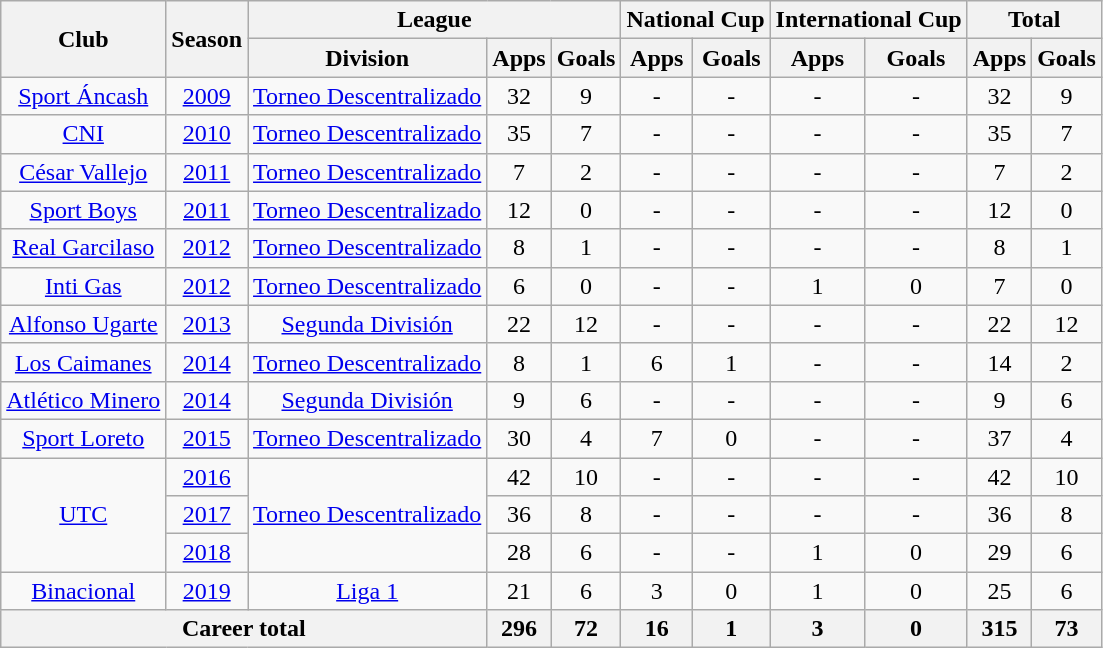<table align="center" class="wikitable" style="text-align: center;">
<tr>
<th rowspan="2">Club</th>
<th rowspan="2">Season</th>
<th colspan="3">League</th>
<th colspan="2">National Cup</th>
<th colspan="2">International Cup</th>
<th colspan="2">Total</th>
</tr>
<tr>
<th>Division</th>
<th>Apps</th>
<th>Goals</th>
<th>Apps</th>
<th>Goals</th>
<th>Apps</th>
<th>Goals</th>
<th>Apps</th>
<th>Goals</th>
</tr>
<tr>
<td rowspan="1" align=center valign=center><a href='#'>Sport Áncash</a></td>
<td><a href='#'>2009</a></td>
<td rowspan="1" valign="center"><a href='#'>Torneo Descentralizado</a></td>
<td>32</td>
<td>9</td>
<td>-</td>
<td>-</td>
<td>-</td>
<td>-</td>
<td>32</td>
<td>9</td>
</tr>
<tr>
<td rowspan="1" align=center valign=center><a href='#'>CNI</a></td>
<td><a href='#'>2010</a></td>
<td rowspan="1" valign="center"><a href='#'>Torneo Descentralizado</a></td>
<td>35</td>
<td>7</td>
<td>-</td>
<td>-</td>
<td>-</td>
<td>-</td>
<td>35</td>
<td>7</td>
</tr>
<tr>
<td rowspan="1" align=center valign=center><a href='#'>César Vallejo</a></td>
<td><a href='#'>2011</a></td>
<td rowspan="1" valign="center"><a href='#'>Torneo Descentralizado</a></td>
<td>7</td>
<td>2</td>
<td>-</td>
<td>-</td>
<td>-</td>
<td>-</td>
<td>7</td>
<td>2</td>
</tr>
<tr>
<td rowspan="1" align=center valign=center><a href='#'>Sport Boys</a></td>
<td><a href='#'>2011</a></td>
<td rowspan="1" valign="center"><a href='#'>Torneo Descentralizado</a></td>
<td>12</td>
<td>0</td>
<td>-</td>
<td>-</td>
<td>-</td>
<td>-</td>
<td>12</td>
<td>0</td>
</tr>
<tr>
<td rowspan="1" align=center valign=center><a href='#'>Real Garcilaso</a></td>
<td><a href='#'>2012</a></td>
<td rowspan="1" valign="center"><a href='#'>Torneo Descentralizado</a></td>
<td>8</td>
<td>1</td>
<td>-</td>
<td>-</td>
<td>-</td>
<td>-</td>
<td>8</td>
<td>1</td>
</tr>
<tr>
<td rowspan="1" align=center valign=center><a href='#'>Inti Gas</a></td>
<td><a href='#'>2012</a></td>
<td rowspan="1" valign="center"><a href='#'>Torneo Descentralizado</a></td>
<td>6</td>
<td>0</td>
<td>-</td>
<td>-</td>
<td>1</td>
<td>0</td>
<td>7</td>
<td>0</td>
</tr>
<tr>
<td rowspan="1" align=center valign=center><a href='#'>Alfonso Ugarte</a></td>
<td><a href='#'>2013</a></td>
<td rowspan="1" valign="center"><a href='#'>Segunda División</a></td>
<td>22</td>
<td>12</td>
<td>-</td>
<td>-</td>
<td>-</td>
<td>-</td>
<td>22</td>
<td>12</td>
</tr>
<tr>
<td rowspan="1" align=center valign=center><a href='#'>Los Caimanes</a></td>
<td><a href='#'>2014</a></td>
<td rowspan="1" valign="center"><a href='#'>Torneo Descentralizado</a></td>
<td>8</td>
<td>1</td>
<td>6</td>
<td>1</td>
<td>-</td>
<td>-</td>
<td>14</td>
<td>2</td>
</tr>
<tr>
<td rowspan="1" align=center valign=center><a href='#'>Atlético Minero</a></td>
<td><a href='#'>2014</a></td>
<td rowspan="1" valign="center"><a href='#'>Segunda División</a></td>
<td>9</td>
<td>6</td>
<td>-</td>
<td>-</td>
<td>-</td>
<td>-</td>
<td>9</td>
<td>6</td>
</tr>
<tr>
<td rowspan="1" align=center valign=center><a href='#'>Sport Loreto</a></td>
<td><a href='#'>2015</a></td>
<td rowspan="1" valign="center"><a href='#'>Torneo Descentralizado</a></td>
<td>30</td>
<td>4</td>
<td>7</td>
<td>0</td>
<td>-</td>
<td>-</td>
<td>37</td>
<td>4</td>
</tr>
<tr>
<td rowspan="3" align=center valign=center><a href='#'>UTC</a></td>
<td><a href='#'>2016</a></td>
<td rowspan="3" valign="center"><a href='#'>Torneo Descentralizado</a></td>
<td>42</td>
<td>10</td>
<td>-</td>
<td>-</td>
<td>-</td>
<td>-</td>
<td>42</td>
<td>10</td>
</tr>
<tr>
<td><a href='#'>2017</a></td>
<td>36</td>
<td>8</td>
<td>-</td>
<td>-</td>
<td>-</td>
<td>-</td>
<td>36</td>
<td>8</td>
</tr>
<tr>
<td><a href='#'>2018</a></td>
<td>28</td>
<td>6</td>
<td>-</td>
<td>-</td>
<td>1</td>
<td>0</td>
<td>29</td>
<td>6</td>
</tr>
<tr>
<td rowspan="1" align=center valign=center><a href='#'>Binacional</a></td>
<td><a href='#'>2019</a></td>
<td rowspan="1" valign="center"><a href='#'>Liga 1</a></td>
<td>21</td>
<td>6</td>
<td>3</td>
<td>0</td>
<td>1</td>
<td>0</td>
<td>25</td>
<td>6</td>
</tr>
<tr>
<th colspan="3">Career total</th>
<th>296</th>
<th>72</th>
<th>16</th>
<th>1</th>
<th>3</th>
<th>0</th>
<th>315</th>
<th>73</th>
</tr>
</table>
